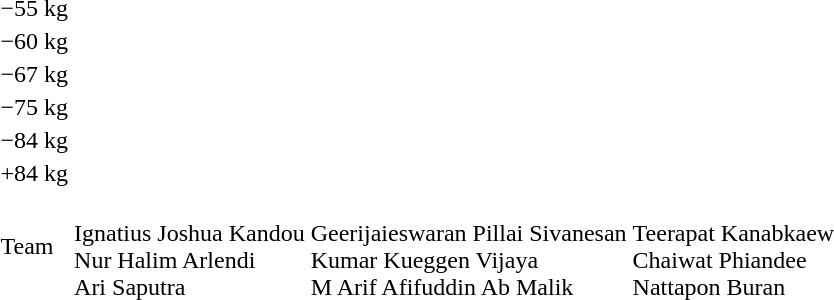<table>
<tr>
<td>−55 kg</td>
<td></td>
<td></td>
<td></td>
</tr>
<tr>
<td>−60 kg</td>
<td></td>
<td></td>
<td></td>
</tr>
<tr>
<td>−67 kg</td>
<td nowrap></td>
<td></td>
<td></td>
</tr>
<tr>
<td>−75 kg</td>
<td></td>
<td></td>
<td></td>
</tr>
<tr>
<td>−84 kg</td>
<td></td>
<td></td>
<td nowrap></td>
</tr>
<tr>
<td>+84 kg</td>
<td></td>
<td></td>
<td></td>
</tr>
<tr>
<td>Team</td>
<td valign=top><br>Ignatius Joshua Kandou<br>Nur Halim Arlendi<br>Ari Saputra</td>
<td valign=top nowrap><br>Geerijaieswaran Pillai Sivanesan<br>Kumar Kueggen Vijaya<br>M Arif Afifuddin Ab Malik</td>
<td valign=top><br>Teerapat Kanabkaew<br>Chaiwat Phiandee<br>Nattapon Buran</td>
</tr>
</table>
